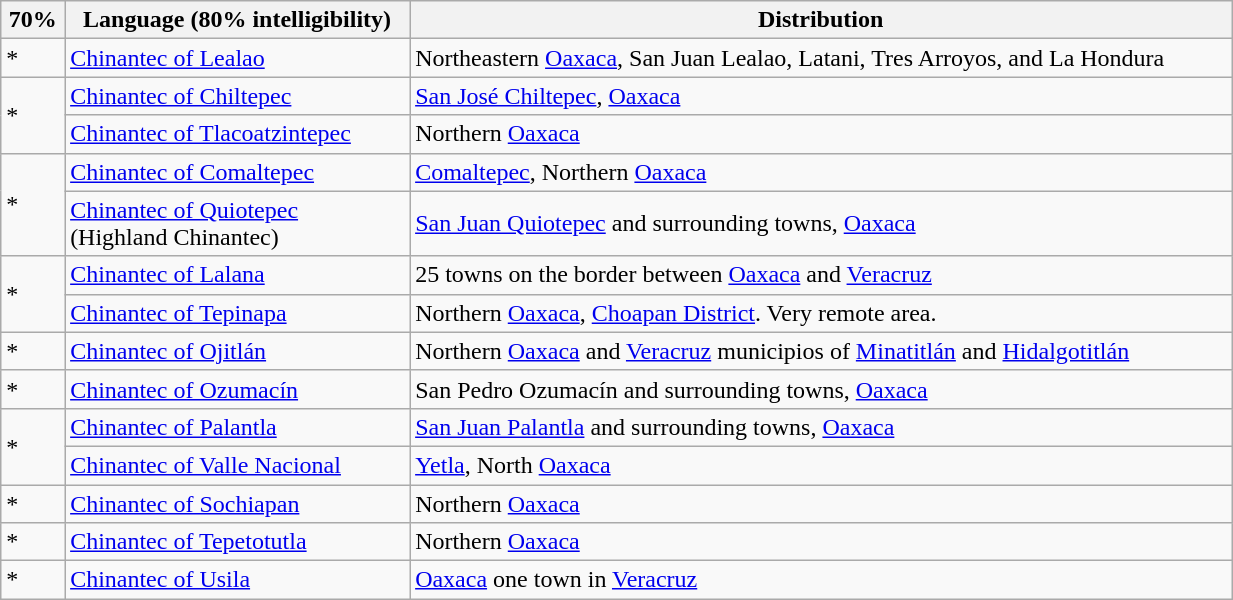<table class="wikitable" width="65%" style="border-collapse:collapse;">
<tr>
<th>70%</th>
<th align="left" bgcolor="#778899"><span>Language (80% intelligibility)</span></th>
<th align="left" bgcolor="#778899"><span>Distribution</span></th>
</tr>
<tr>
<td>*</td>
<td><a href='#'>Chinantec of Lealao</a></td>
<td>Northeastern <a href='#'>Oaxaca</a>, San Juan Lealao, Latani, Tres Arroyos, and La Hondura</td>
</tr>
<tr>
<td rowspan=2>*</td>
<td><a href='#'>Chinantec of Chiltepec</a></td>
<td><a href='#'>San José Chiltepec</a>, <a href='#'>Oaxaca</a></td>
</tr>
<tr>
<td><a href='#'>Chinantec of Tlacoatzintepec</a></td>
<td>Northern <a href='#'>Oaxaca</a></td>
</tr>
<tr>
<td rowspan=2>*</td>
<td><a href='#'>Chinantec of Comaltepec</a></td>
<td><a href='#'>Comaltepec</a>, Northern <a href='#'>Oaxaca</a></td>
</tr>
<tr>
<td><a href='#'>Chinantec of Quiotepec</a> <br>(Highland Chinantec)</td>
<td><a href='#'>San Juan Quiotepec</a> and surrounding towns, <a href='#'>Oaxaca</a></td>
</tr>
<tr>
<td rowspan=2>*</td>
<td><a href='#'>Chinantec of Lalana</a></td>
<td>25 towns on the border between <a href='#'>Oaxaca</a> and <a href='#'>Veracruz</a></td>
</tr>
<tr>
<td><a href='#'>Chinantec of Tepinapa</a></td>
<td>Northern <a href='#'>Oaxaca</a>, <a href='#'>Choapan District</a>. Very remote area.</td>
</tr>
<tr>
<td>*</td>
<td><a href='#'>Chinantec of Ojitlán</a></td>
<td>Northern <a href='#'>Oaxaca</a> and <a href='#'>Veracruz</a> municipios of <a href='#'>Minatitlán</a> and <a href='#'>Hidalgotitlán</a></td>
</tr>
<tr>
<td>*</td>
<td><a href='#'>Chinantec of Ozumacín</a></td>
<td>San Pedro Ozumacín and surrounding towns, <a href='#'>Oaxaca</a></td>
</tr>
<tr>
<td rowspan=2>*</td>
<td><a href='#'>Chinantec of Palantla</a></td>
<td><a href='#'>San Juan Palantla</a> and surrounding towns, <a href='#'>Oaxaca</a></td>
</tr>
<tr>
<td><a href='#'>Chinantec of Valle Nacional</a></td>
<td><a href='#'>Yetla</a>, North <a href='#'>Oaxaca</a></td>
</tr>
<tr>
<td>*</td>
<td><a href='#'>Chinantec of Sochiapan</a></td>
<td>Northern <a href='#'>Oaxaca</a></td>
</tr>
<tr>
<td>*</td>
<td><a href='#'>Chinantec of Tepetotutla</a></td>
<td>Northern <a href='#'>Oaxaca</a></td>
</tr>
<tr>
<td>*</td>
<td><a href='#'>Chinantec of Usila</a></td>
<td><a href='#'>Oaxaca</a> one town in <a href='#'>Veracruz</a></td>
</tr>
</table>
